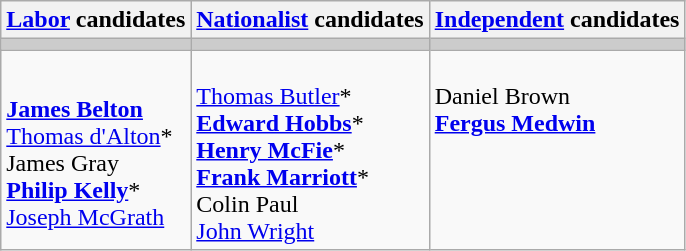<table class="wikitable">
<tr>
<th><a href='#'>Labor</a> candidates</th>
<th><a href='#'>Nationalist</a> candidates</th>
<th><a href='#'>Independent</a> candidates</th>
</tr>
<tr bgcolor="#cccccc">
<td></td>
<td></td>
<td></td>
</tr>
<tr>
<td><br><strong><a href='#'>James Belton</a></strong><br>
<a href='#'>Thomas d'Alton</a>*<br>
James Gray<br>
<strong><a href='#'>Philip Kelly</a></strong>*<br>
<a href='#'>Joseph McGrath</a></td>
<td><br><a href='#'>Thomas Butler</a>*<br>
<strong><a href='#'>Edward Hobbs</a></strong>*<br>
<strong><a href='#'>Henry McFie</a></strong>*<br>
<strong><a href='#'>Frank Marriott</a></strong>*<br>
Colin Paul<br>
<a href='#'>John Wright</a></td>
<td valign=top><br>Daniel Brown<br>
<strong><a href='#'>Fergus Medwin</a></strong></td>
</tr>
</table>
